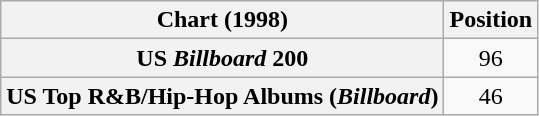<table class="wikitable sortable plainrowheaders" style="text-align:center">
<tr>
<th scope="col">Chart (1998)</th>
<th scope="col">Position</th>
</tr>
<tr>
<th scope="row">US <em>Billboard</em> 200</th>
<td>96</td>
</tr>
<tr>
<th scope="row">US Top R&B/Hip-Hop Albums (<em>Billboard</em>)</th>
<td>46</td>
</tr>
</table>
